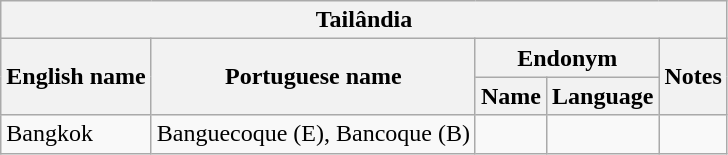<table class="wikitable sortable">
<tr>
<th colspan="5"> Tailândia</th>
</tr>
<tr>
<th rowspan="2">English name</th>
<th rowspan="2">Portuguese name</th>
<th colspan="2">Endonym</th>
<th rowspan="2">Notes</th>
</tr>
<tr>
<th>Name</th>
<th>Language</th>
</tr>
<tr>
<td>Bangkok</td>
<td>Banguecoque (E), Bancoque (B)</td>
<td></td>
<td></td>
<td></td>
</tr>
</table>
